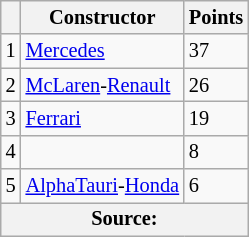<table class="wikitable" style="font-size: 85%;">
<tr>
<th scope="col"></th>
<th scope="col">Constructor</th>
<th scope="col">Points</th>
</tr>
<tr>
<td align="center">1</td>
<td> <a href='#'>Mercedes</a></td>
<td align="left">37</td>
</tr>
<tr>
<td align="center">2</td>
<td> <a href='#'>McLaren</a>-<a href='#'>Renault</a></td>
<td align="left">26</td>
</tr>
<tr>
<td align="center">3</td>
<td> <a href='#'>Ferrari</a></td>
<td align="left">19</td>
</tr>
<tr>
<td align="center">4</td>
<td> </td>
<td align="left">8</td>
</tr>
<tr>
<td align="center">5</td>
<td> <a href='#'>AlphaTauri</a>-<a href='#'>Honda</a></td>
<td align="left">6</td>
</tr>
<tr>
<th colspan=4>Source:</th>
</tr>
</table>
